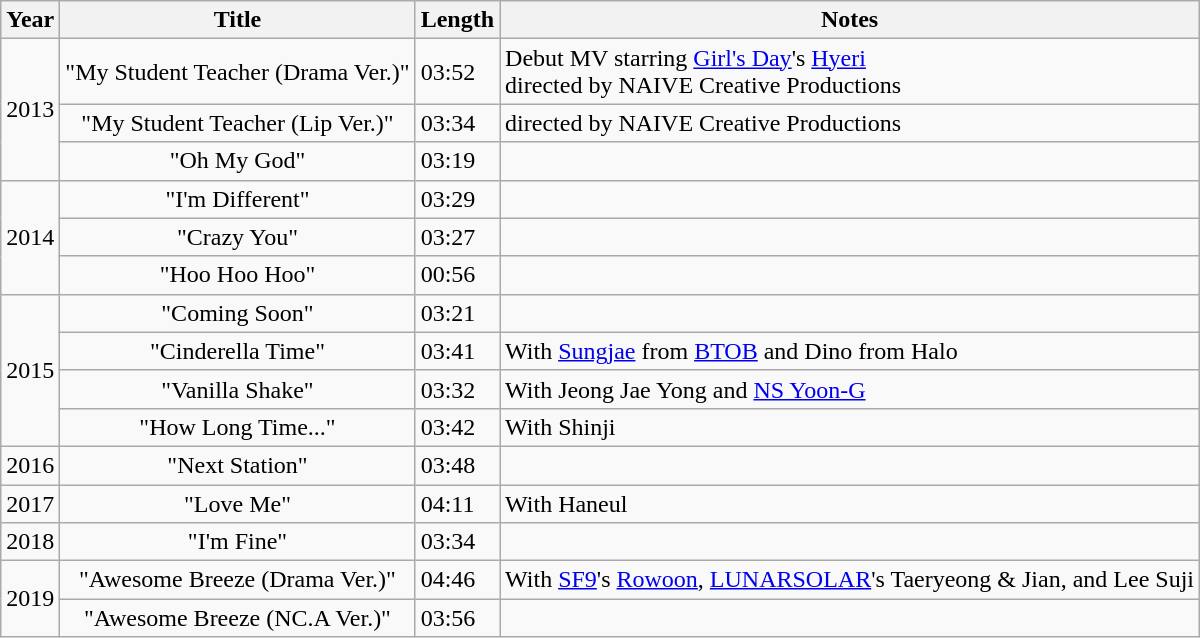<table class="wikitable">
<tr>
<th>Year</th>
<th>Title</th>
<th>Length</th>
<th>Notes</th>
</tr>
<tr>
<td rowspan="3" style="text-align:center;">2013</td>
<td style="text-align:center;">"My Student Teacher (Drama Ver.)"</td>
<td>03:52</td>
<td>Debut MV starring <a href='#'>Girl's Day</a>'s <a href='#'>Hyeri</a><br>directed by NAIVE Creative Productions</td>
</tr>
<tr>
<td style="text-align:center;">"My Student Teacher (Lip Ver.)"</td>
<td>03:34</td>
<td>directed by NAIVE Creative Productions</td>
</tr>
<tr>
<td style="text-align:center;">"Oh My God"</td>
<td>03:19</td>
<td></td>
</tr>
<tr>
<td rowspan="3" style="text-align:center;">2014</td>
<td style="text-align:center;">"I'm Different"</td>
<td>03:29</td>
<td></td>
</tr>
<tr>
<td style="text-align:center;">"Crazy You"</td>
<td>03:27</td>
<td></td>
</tr>
<tr>
<td style="text-align:center;">"Hoo Hoo Hoo"</td>
<td>00:56</td>
<td></td>
</tr>
<tr>
<td rowspan="4" style="text-align:center;">2015</td>
<td style="text-align:center;">"Coming Soon"</td>
<td>03:21</td>
<td></td>
</tr>
<tr>
<td style="text-align:center;">"Cinderella Time"</td>
<td>03:41</td>
<td>With <a href='#'>Sungjae</a> from <a href='#'>BTOB</a> and Dino from Halo</td>
</tr>
<tr>
<td style="text-align:center;">"Vanilla Shake"</td>
<td>03:32</td>
<td>With Jeong Jae Yong and <a href='#'>NS Yoon-G</a></td>
</tr>
<tr>
<td style="text-align:center;">"How Long Time..."</td>
<td>03:42</td>
<td>With Shinji</td>
</tr>
<tr>
<td rowspan="1" style="text-align:center;">2016</td>
<td style="text-align:center;">"Next Station"</td>
<td>03:48</td>
<td></td>
</tr>
<tr>
<td rowspan="1" style="text-align:center;">2017</td>
<td style="text-align:center;">"Love Me"</td>
<td>04:11</td>
<td>With Haneul</td>
</tr>
<tr>
<td rowspan="1" style="text-align:center;">2018</td>
<td style="text-align:center;">"I'm Fine"</td>
<td>03:34</td>
<td></td>
</tr>
<tr>
<td rowspan="2" style="text-align:center;">2019</td>
<td style="text-align:center;">"Awesome Breeze (Drama Ver.)"</td>
<td>04:46</td>
<td>With <a href='#'>SF9</a>'s <a href='#'>Rowoon</a>, <a href='#'>LUNARSOLAR</a>'s Taeryeong & Jian, and Lee Suji</td>
</tr>
<tr>
<td style="text-align:center;">"Awesome Breeze (NC.A Ver.)"</td>
<td>03:56</td>
<td></td>
</tr>
</table>
